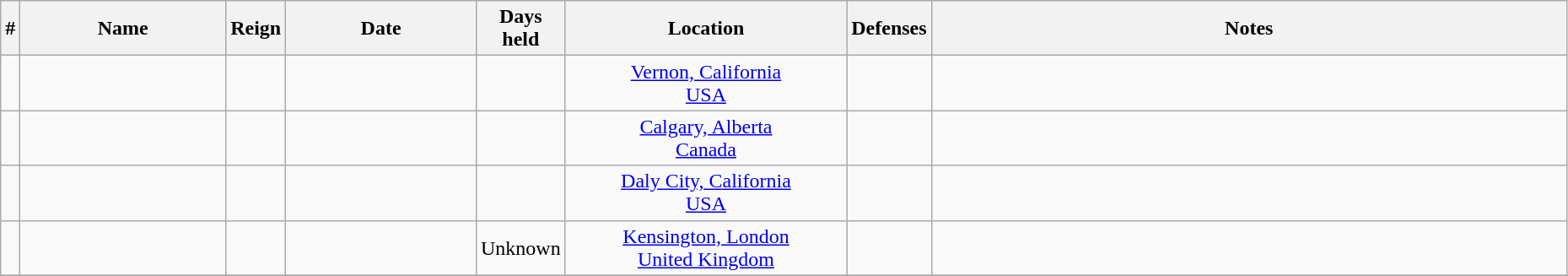<table class="wikitable sortable" width=98% style="text-align:center;">
<tr>
<th width=0%>#</th>
<th width=14%>Name</th>
<th width=0%>Reign</th>
<th width=13%>Date</th>
<th width=5%>Days<br>held</th>
<th width=19%>Location</th>
<th width=5%>Defenses</th>
<th width=44% class="unsortable">Notes</th>
</tr>
<tr>
<td></td>
<td></td>
<td></td>
<td></td>
<td></td>
<td><a href='#'>Vernon, California</a><br><a href='#'>USA</a></td>
<td></td>
<td align=left></td>
</tr>
<tr>
<td></td>
<td></td>
<td></td>
<td></td>
<td></td>
<td><a href='#'>Calgary, Alberta</a><br><a href='#'>Canada</a></td>
<td></td>
<td align=left></td>
</tr>
<tr>
<td></td>
<td></td>
<td></td>
<td></td>
<td></td>
<td><a href='#'>Daly City, California</a><br><a href='#'>USA</a></td>
<td></td>
<td align=left></td>
</tr>
<tr>
<td></td>
<td></td>
<td></td>
<td></td>
<td>Unknown</td>
<td><a href='#'>Kensington, London</a><br><a href='#'>United Kingdom</a></td>
<td></td>
<td align=left></td>
</tr>
<tr>
</tr>
</table>
